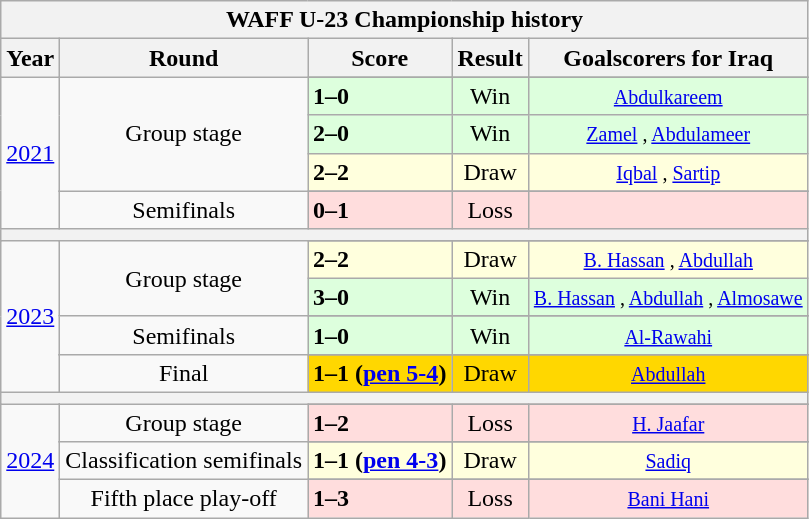<table class="wikitable sortable mw-collapsible mw-collapsed"  style="text-align:center;">
<tr>
<th colspan=5>WAFF U-23 Championship history</th>
</tr>
<tr>
<th>Year</th>
<th>Round</th>
<th>Score</th>
<th>Result</th>
<th>Goalscorers for Iraq</th>
</tr>
<tr>
<td rowspan=6><a href='#'>2021</a></td>
<td rowspan=4>Group stage</td>
</tr>
<tr bgcolor=#ddffdd>
<td align="left"> <strong>1–0</strong> </td>
<td>Win</td>
<td><small> <a href='#'>Abdulkareem</a> </small></td>
</tr>
<tr bgcolor=#ddffdd>
<td align="left"> <strong>2–0</strong> </td>
<td>Win</td>
<td><small> <a href='#'>Zamel</a> , <a href='#'>Abdulameer</a> </small></td>
</tr>
<tr bgcolor=#ffffdd>
<td align="left"> <strong>2–2</strong> </td>
<td>Draw</td>
<td><small> <a href='#'>Iqbal</a> , <a href='#'>Sartip</a> </small></td>
</tr>
<tr>
<td rowspan=2>Semifinals</td>
</tr>
<tr bgcolor=#ffdddd>
<td align="left"> <strong>0–1</strong> </td>
<td>Loss</td>
<td></td>
</tr>
<tr>
<th colspan="5"></th>
</tr>
<tr>
<td rowspan=7><a href='#'>2023</a></td>
<td rowspan=3>Group stage</td>
</tr>
<tr bgcolor=#ffffdd>
<td align="left"> <strong>2–2</strong> </td>
<td>Draw</td>
<td><small> <a href='#'>B. Hassan</a> , <a href='#'>Abdullah</a> </small></td>
</tr>
<tr bgcolor=#ddffdd>
<td align="left"> <strong>3–0</strong> </td>
<td>Win</td>
<td><small> <a href='#'>B. Hassan</a> , <a href='#'>Abdullah</a> , <a href='#'>Almosawe</a> </small></td>
</tr>
<tr>
<td rowspan=2>Semifinals</td>
</tr>
<tr bgcolor=#ddffdd>
<td align="left"> <strong>1–0</strong> </td>
<td>Win</td>
<td><small> <a href='#'>Al-Rawahi</a> </small></td>
</tr>
<tr>
<td rowspan=2>Final</td>
</tr>
<tr style="background:gold;">
<td align="left"> <strong>1–1 (<a href='#'>pen 5-4</a>)</strong> </td>
<td>Draw</td>
<td><small> <a href='#'>Abdullah</a> </small></td>
</tr>
<tr>
<th colspan="5"></th>
</tr>
<tr>
<td rowspan=6><a href='#'>2024</a></td>
<td rowspan=2>Group stage</td>
</tr>
<tr bgcolor=#ffdddd>
<td align="left"> <strong>1–2</strong> </td>
<td>Loss</td>
<td><small> <a href='#'>H. Jaafar</a> </small></td>
</tr>
<tr>
<td rowspan=2>Classification semifinals</td>
</tr>
<tr bgcolor=#ffffdd>
<td align="left"> <strong>1–1 (<a href='#'>pen 4-3</a>)</strong> </td>
<td>Draw</td>
<td><small> <a href='#'>Sadiq</a> </small></td>
</tr>
<tr>
<td rowspan=2>Fifth place play-off</td>
</tr>
<tr bgcolor=#ffdddd>
<td align="left"> <strong>1–3</strong> </td>
<td>Loss</td>
<td><small> <a href='#'>Bani Hani</a> </small></td>
</tr>
</table>
